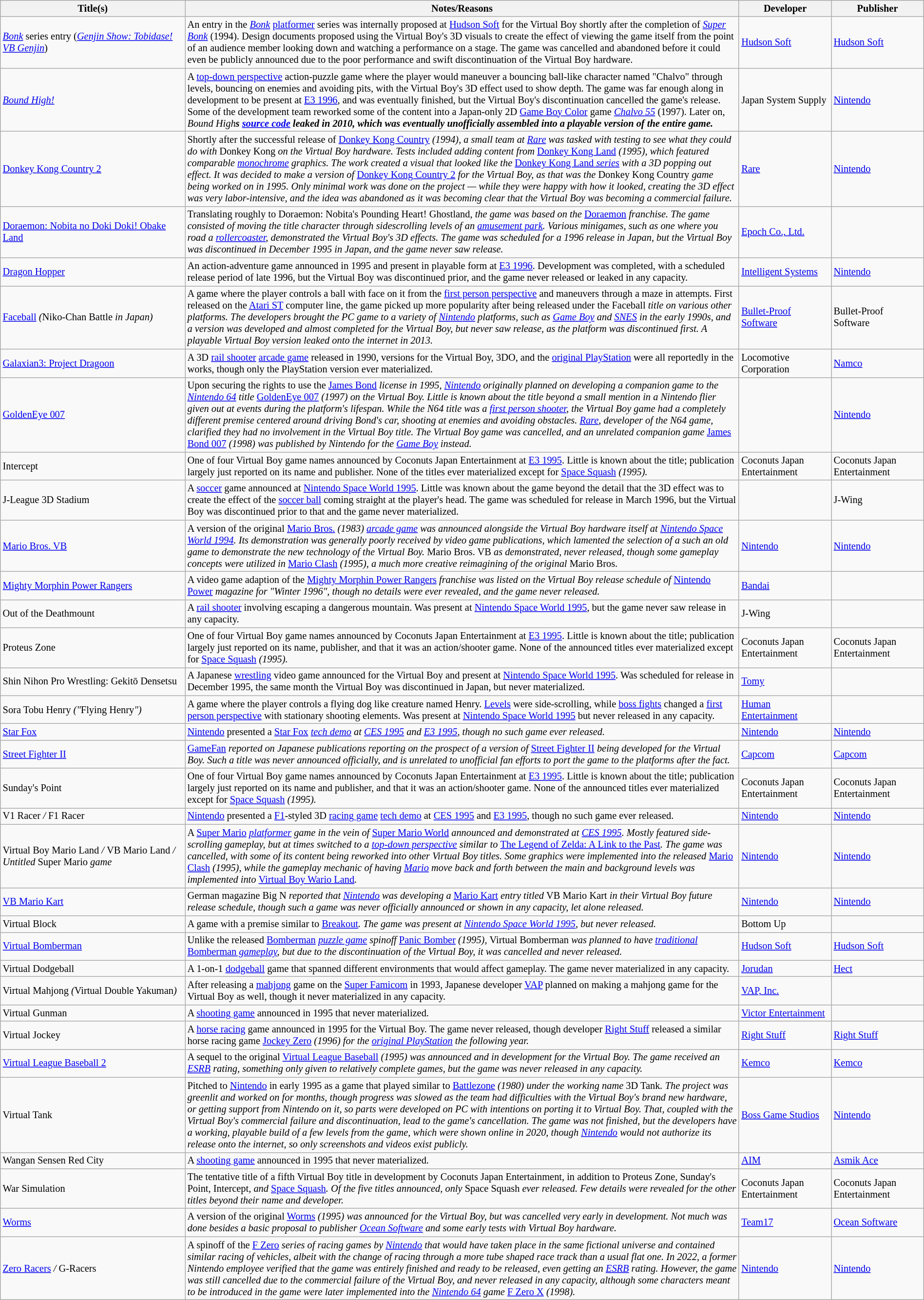<table class="wikitable sortable" id="softwarelist" style="width:100%; font-size:85%;">
<tr>
<th width=20%>Title(s)</th>
<th width=60% class="unsortable">Notes/Reasons</th>
<th width=10%>Developer</th>
<th width=10%>Publisher</th>
</tr>
<tr>
<td id="b"><em><a href='#'>Bonk</a></em> series entry (<em><a href='#'>Genjin Show: Tobidase! VB Genjin</a></em>)</td>
<td>An entry in the <em><a href='#'>Bonk</a></em> <a href='#'>platformer</a> series was internally proposed at <a href='#'>Hudson Soft</a> for the Virtual Boy shortly after the completion of <em><a href='#'>Super Bonk</a></em> (1994). Design documents proposed using the Virtual Boy's 3D visuals to create the effect of viewing the game itself from the point of an audience member looking down and watching a performance on a stage. The game was cancelled and abandoned before it could even be publicly announced due to the poor performance and swift discontinuation of the Virtual Boy hardware.</td>
<td><a href='#'>Hudson Soft</a></td>
<td><a href='#'>Hudson Soft</a></td>
</tr>
<tr>
<td><em><a href='#'>Bound High!</a></em></td>
<td>A <a href='#'>top-down perspective</a> action-puzzle game where the player would maneuver a bouncing ball-like character named "Chalvo" through levels, bouncing on enemies and avoiding pits, with the Virtual Boy's 3D effect used to show depth. The game was far enough along in development to be present at <a href='#'>E3 1996</a>, and was eventually finished, but the Virtual Boy's discontinuation cancelled the game's release. Some of the development team reworked some of the content into a Japan-only 2D <a href='#'>Game Boy Color</a> game <em><a href='#'>Chalvo 55</a></em> (1997). Later on, <em>Bound High<strong>s <a href='#'>source code</a> leaked in 2010, which was eventually unofficially assembled into a playable version of the entire game.</td>
<td>Japan System Supply</td>
<td><a href='#'>Nintendo</a></td>
</tr>
<tr>
<td id="d"></em><a href='#'>Donkey Kong Country 2</a><em></td>
<td>Shortly after the successful release of </em><a href='#'>Donkey Kong Country</a><em> (1994), a small team at <a href='#'>Rare</a> was tasked with testing to see what they could do with </em>Donkey Kong<em> on the Virtual Boy hardware. Tests included adding content from </em><a href='#'>Donkey Kong Land</a><em> (1995), which featured comparable <a href='#'>monochrome</a> graphics. The work created a visual that looked like the <a href='#'></em>Donkey Kong Land<em> series</a> with a 3D popping out effect. It was decided to make a version of </em><a href='#'>Donkey Kong Country 2</a><em> for the Virtual Boy, as that was the </em>Donkey Kong Country<em> game being worked on in 1995. Only minimal work was done on the project — while they were happy with how it looked, creating the 3D effect was very labor-intensive, and the idea was abandoned as it was becoming clear that the Virtual Boy was becoming a commercial failure.</td>
<td><a href='#'>Rare</a></td>
<td><a href='#'>Nintendo</a></td>
</tr>
<tr>
<td></em><a href='#'>Doraemon: Nobita no Doki Doki! Obake Land</a><em></td>
<td>Translating roughly to </em>Doraemon: Nobita's Pounding Heart! Ghostland<em>, the game was based on the </em><a href='#'>Doraemon</a><em> franchise. The game consisted of moving the title character through sidescrolling levels of an <a href='#'>amusement park</a>. Various minigames, such as one where you road a <a href='#'>rollercoaster</a>, demonstrated the Virtual Boy's 3D effects. The game was scheduled for a 1996 release in Japan, but the Virtual Boy was discontinued in December 1995 in Japan, and the game never saw release.</td>
<td><a href='#'>Epoch Co., Ltd.</a></td>
<td></td>
</tr>
<tr>
<td></em><a href='#'>Dragon Hopper</a><em></td>
<td>An action-adventure game announced in 1995 and present in playable form at <a href='#'>E3 1996</a>. Development was completed, with a scheduled  release period of late 1996, but the Virtual Boy was discontinued prior, and the game never released or leaked in any capacity.</td>
<td><a href='#'>Intelligent Systems</a></td>
<td><a href='#'>Nintendo</a></td>
</tr>
<tr>
<td id="f"></em><a href='#'>Faceball</a><em> (</em>Niko-Chan Battle<em> in Japan)</td>
<td>A game where the player controls a ball with face on it from the <a href='#'>first person perspective</a> and maneuvers through a maze in attempts. First released on the <a href='#'>Atari ST</a> computer line, the game picked up more popularity after being released under the </em>Faceball<em> title on various other platforms. The developers brought the PC game to a variety of <a href='#'>Nintendo</a> platforms, such as <a href='#'>Game Boy</a> and <a href='#'>SNES</a> in the early 1990s, and a version was developed and almost completed for the Virtual Boy, but never saw release, as the platform was discontinued first. A playable Virtual Boy version leaked onto the internet in 2013.</td>
<td><a href='#'>Bullet-Proof Software</a></td>
<td>Bullet-Proof Software</td>
</tr>
<tr>
<td id="g"></em><a href='#'>Galaxian3: Project Dragoon</a><em></td>
<td>A 3D <a href='#'>rail shooter</a> <a href='#'>arcade game</a> released in 1990, versions for the Virtual Boy, 3DO, and the <a href='#'>original PlayStation</a> were all reportedly in the works, though only the PlayStation version ever materialized.</td>
<td>Locomotive Corporation</td>
<td><a href='#'>Namco</a></td>
</tr>
<tr>
<td></em><a href='#'>GoldenEye 007</a><em></td>
<td>Upon securing the rights to use the </em><a href='#'>James Bond</a><em> license in 1995, <a href='#'>Nintendo</a> originally planned on developing a companion game to the <a href='#'>Nintendo 64</a> title </em><a href='#'>GoldenEye 007</a><em> (1997) on the Virtual Boy. Little is known about the title beyond a small mention in a Nintendo flier given out at events during the platform's lifespan. While the N64 title was a <a href='#'>first person shooter</a>, the Virtual Boy game had a completely different premise centered around driving Bond's car, shooting at enemies and avoiding obstacles. <a href='#'>Rare</a>, developer of the N64 game, clarified they had no involvement in the Virtual Boy title. The Virtual Boy game was cancelled, and an unrelated companion game </em><a href='#'>James Bond 007</a><em> (1998) was published by Nintendo for the <a href='#'>Game Boy</a> instead.</td>
<td></td>
<td><a href='#'>Nintendo</a></td>
</tr>
<tr>
<td id="i"></em>Intercept<em></td>
<td>One of four Virtual Boy game names announced by Coconuts Japan Entertainment at <a href='#'>E3 1995</a>. Little is known about the title; publication largely just reported on its name and publisher. None of the titles ever materialized except for </em><a href='#'>Space Squash</a><em> (1995).</td>
<td>Coconuts Japan Entertainment</td>
<td>Coconuts Japan Entertainment</td>
</tr>
<tr>
<td id="j"></em>J-League 3D Stadium<em></td>
<td>A <a href='#'>soccer</a> game announced at <a href='#'>Nintendo Space World 1995</a>. Little was known about the game beyond the detail that the 3D effect was to create the effect of the <a href='#'>soccer ball</a> coming straight at the player's head. The game was scheduled for release in March 1996, but the Virtual Boy was discontinued prior to that and the game never materialized.</td>
<td></td>
<td>J-Wing</td>
</tr>
<tr>
<td></em><a href='#'>Mario Bros. VB</a><em></td>
<td>A version of the original </em><a href='#'>Mario Bros.</a><em> (1983) <a href='#'>arcade game</a> was announced alongside the Virtual Boy hardware itself at <a href='#'>Nintendo Space World 1994</a>. Its demonstration was generally poorly received by video game publications, which lamented the selection of a such an old game to demonstrate the new technology of the Virtual Boy. </em>Mario Bros. VB<em> as demonstrated, never released, though some gameplay concepts were utilized in </em><a href='#'>Mario Clash</a><em> (1995), a much more creative reimagining of the original </em>Mario Bros.<em></td>
<td><a href='#'>Nintendo</a></td>
<td><a href='#'>Nintendo</a></td>
</tr>
<tr>
<td id="m"></em><a href='#'>Mighty Morphin Power Rangers</a><em></td>
<td>A video game adaption of the </em><a href='#'>Mighty Morphin Power Rangers</a><em> franchise was listed on the Virtual Boy release schedule of </em><a href='#'>Nintendo Power</a><em> magazine for "Winter 1996", though no details were ever revealed, and the game never released.</td>
<td><a href='#'>Bandai</a></td>
<td></td>
</tr>
<tr>
<td id="o"></em>Out of the Deathmount<em></td>
<td>A <a href='#'>rail shooter</a> involving escaping a dangerous mountain. Was present at <a href='#'>Nintendo Space World 1995</a>, but the game never saw release in any capacity.</td>
<td>J-Wing</td>
<td></td>
</tr>
<tr>
<td id="p"></em>Proteus Zone<em></td>
<td>One of four Virtual Boy game names announced by Coconuts Japan Entertainment at <a href='#'>E3 1995</a>. Little is known about the title; publication largely just reported on its name, publisher, and that it was an action/shooter game. None of the announced titles ever materialized except for </em><a href='#'>Space Squash</a><em> (1995).</td>
<td>Coconuts Japan Entertainment</td>
<td>Coconuts Japan Entertainment</td>
</tr>
<tr>
<td id="s"></em>Shin Nihon Pro Wrestling: Gekitō Densetsu<em></td>
<td>A Japanese <a href='#'>wrestling</a> video game announced for the Virtual Boy and present at <a href='#'>Nintendo Space World 1995</a>. Was scheduled for release in December 1995, the same month the Virtual Boy was discontinued in Japan, but never materialized.</td>
<td><a href='#'>Tomy</a></td>
<td></td>
</tr>
<tr>
<td></em>Sora Tobu Henry<em> ("</em>Flying Henry<em>")</td>
<td>A game where the player controls a flying dog like creature named Henry. <a href='#'>Levels</a> were side-scrolling, while <a href='#'>boss fights</a> changed a <a href='#'>first person perspective</a> with stationary shooting elements. Was present at <a href='#'>Nintendo Space World 1995</a> but never released in any capacity.</td>
<td><a href='#'>Human Entertainment</a></td>
<td></td>
</tr>
<tr>
<td></em><a href='#'>Star Fox</a><em></td>
<td><a href='#'>Nintendo</a> presented a </em><a href='#'>Star Fox</a><em> <a href='#'>tech demo</a> at <a href='#'>CES 1995</a> and <a href='#'>E3 1995</a>, though no such game ever released.</td>
<td><a href='#'>Nintendo</a></td>
<td><a href='#'>Nintendo</a></td>
</tr>
<tr>
<td></em><a href='#'>Street Fighter II</a><em></td>
<td></em><a href='#'>GameFan</a><em> reported on Japanese publications reporting on the prospect of a version of </em><a href='#'>Street Fighter II</a><em> being developed for the Virtual Boy. Such a title was never announced officially, and is unrelated to unofficial fan efforts to port the game to the platforms after the fact.</td>
<td><a href='#'>Capcom</a></td>
<td><a href='#'>Capcom</a></td>
</tr>
<tr>
<td></em>Sunday's Point<em></td>
<td>One of four Virtual Boy game names announced by Coconuts Japan Entertainment at <a href='#'>E3 1995</a>. Little is known about the title; publication largely just reported on its name and publisher, and that it was an action/shooter game. None of the announced titles ever materialized except for </em><a href='#'>Space Squash</a><em> (1995).</td>
<td>Coconuts Japan Entertainment</td>
<td>Coconuts Japan Entertainment</td>
</tr>
<tr>
<td id="v"></em>V1 Racer<em> / </em>F1 Racer<em></td>
<td><a href='#'>Nintendo</a> presented a <a href='#'>F1</a>-styled 3D <a href='#'>racing game</a> <a href='#'>tech demo</a> at <a href='#'>CES 1995</a> and <a href='#'>E3 1995</a>, though no such game ever released.</td>
<td><a href='#'>Nintendo</a></td>
<td><a href='#'>Nintendo</a></td>
</tr>
<tr>
<td></em>Virtual Boy Mario Land<em> / </em>VB Mario Land<em> / Untitled </em>Super Mario<em> game</td>
<td>A </em><a href='#'>Super Mario</a><em> <a href='#'>platformer</a> game in the vein of </em><a href='#'>Super Mario World</a><em> announced and demonstrated at <a href='#'>CES 1995</a>. Mostly featured side-scrolling gameplay, but at times switched to a <a href='#'>top-down perspective</a> similar to </em><a href='#'>The Legend of Zelda: A Link to the Past</a><em>. The game was cancelled, with some of its content being reworked into other Virtual Boy titles. Some graphics were implemented into the released </em><a href='#'>Mario Clash</a><em> (1995), while the gameplay mechanic of having <a href='#'>Mario</a> move back and forth between the main and background levels was implemented into </em><a href='#'>Virtual Boy Wario Land</a><em>.</td>
<td><a href='#'>Nintendo</a></td>
<td><a href='#'>Nintendo</a></td>
</tr>
<tr>
<td></em><a href='#'>VB Mario Kart</a><em></td>
<td>German magazine </em>Big N<em> reported that <a href='#'>Nintendo</a> was developing a </em><a href='#'>Mario Kart</a><em> entry titled </em>VB Mario Kart<em> in their Virtual Boy future release schedule, though such a game was never officially announced or shown in any capacity, let alone released.</td>
<td><a href='#'>Nintendo</a></td>
<td><a href='#'>Nintendo</a></td>
</tr>
<tr>
<td></em>Virtual Block<em></td>
<td>A game with a premise similar to </em><a href='#'>Breakout</a><em>. The game was present at <a href='#'>Nintendo Space World 1995</a>, but never released.</td>
<td>Bottom Up</td>
<td></td>
</tr>
<tr>
<td></em><a href='#'>Virtual Bomberman</a><em></td>
<td>Unlike the released </em><a href='#'>Bomberman</a><em> <a href='#'>puzzle game</a> spinoff </em><a href='#'>Panic Bomber</a><em> (1995), </em>Virtual Bomberman<em> was planned to have <a href='#'>traditional </em>Bomberman<em> gameplay</a>, but due to the discontinuation of the Virtual Boy, it was cancelled and never released.</td>
<td><a href='#'>Hudson Soft</a></td>
<td><a href='#'>Hudson Soft</a></td>
</tr>
<tr>
<td></em>Virtual Dodgeball<em></td>
<td>A 1-on-1 <a href='#'>dodgeball</a> game that spanned different environments that would affect gameplay. The game never materialized in any capacity.</td>
<td><a href='#'>Jorudan</a></td>
<td><a href='#'>Hect</a></td>
</tr>
<tr>
<td></em>Virtual Mahjong<em> (</em>Virtual Double Yakuman<em>)</td>
<td>After releasing a <a href='#'>mahjong</a> game on the <a href='#'>Super Famicom</a> in 1993, Japanese developer <a href='#'>VAP</a> planned on making a mahjong game for the Virtual Boy as well, though it never materialized in any capacity.</td>
<td><a href='#'>VAP, Inc.</a></td>
<td></td>
</tr>
<tr>
<td></em>Virtual Gunman<em></td>
<td>A <a href='#'>shooting game</a> announced in 1995 that never materialized.</td>
<td><a href='#'>Victor Entertainment</a></td>
<td></td>
</tr>
<tr>
<td></em>Virtual Jockey<em></td>
<td>A <a href='#'>horse racing</a> game announced in 1995 for the Virtual Boy. The game never released, though developer <a href='#'>Right Stuff</a> released a similar horse racing game </em><a href='#'>Jockey Zero</a><em> (1996) for the <a href='#'>original PlayStation</a> the following year.</td>
<td><a href='#'>Right Stuff</a></td>
<td><a href='#'>Right Stuff</a></td>
</tr>
<tr>
<td></em><a href='#'>Virtual League Baseball 2</a><em></td>
<td>A sequel to the original </em><a href='#'>Virtual League Baseball</a><em> (1995) was announced and in development for the Virtual Boy. The game received an <a href='#'>ESRB</a> rating, something only given to relatively complete games, but the game was never released in any capacity.</td>
<td><a href='#'>Kemco</a></td>
<td><a href='#'>Kemco</a></td>
</tr>
<tr>
<td></em>Virtual Tank<em></td>
<td>Pitched to <a href='#'>Nintendo</a> in early 1995 as a game that played similar to </em><a href='#'>Battlezone</a><em> (1980) under the working name </em>3D Tank<em>. The project was greenlit and worked on for months, though progress was slowed as the team had difficulties with the Virtual Boy's brand new hardware, or getting support from Nintendo on it, so parts were developed on PC with intentions on porting it to Virtual Boy. That, coupled with the Virtual Boy's commercial failure and discontinuation, lead to the game's cancellation. The game was not finished, but the developers have a working, playable build of a few levels from the game, which were shown online in 2020, though <a href='#'>Nintendo</a> would not authorize its release onto the internet, so only screenshots and videos exist publicly.</td>
<td><a href='#'>Boss Game Studios</a></td>
<td><a href='#'>Nintendo</a></td>
</tr>
<tr>
<td id="w"></em>Wangan Sensen Red City<em></td>
<td>A <a href='#'>shooting game</a> announced in 1995 that never materialized.</td>
<td><a href='#'>AIM</a></td>
<td><a href='#'>Asmik Ace</a></td>
</tr>
<tr>
<td></em>War Simulation<em></td>
<td>The tentative title of a fifth Virtual Boy title in development by Coconuts Japan Entertainment, in addition to </em>Proteus Zone<em>, </em>Sunday's Point<em>, </em>Intercept<em>, and </em><a href='#'>Space Squash</a><em>. Of the five titles announced, only </em>Space Squash<em> ever released. Few details were revealed for the other titles beyond their name and developer.</td>
<td>Coconuts Japan Entertainment</td>
<td>Coconuts Japan Entertainment</td>
</tr>
<tr>
<td></em><a href='#'>Worms</a><em></td>
<td>A version of the original </em><a href='#'>Worms</a><em> (1995) was announced for the Virtual Boy, but was cancelled very early in development. Not much was done besides a basic proposal to publisher <a href='#'>Ocean Software</a> and some early tests with Virtual Boy hardware.</td>
<td><a href='#'>Team17</a></td>
<td><a href='#'>Ocean Software</a></td>
</tr>
<tr>
<td id="z"></em><a href='#'>Zero Racers</a><em> / </em>G-Racers<em></td>
<td>A spinoff of the </em><a href='#'>F Zero</a><em> series of racing games by <a href='#'>Nintendo</a> that would have taken place in the same fictional universe and contained similar racing of vehicles, albeit with the change of racing through a more tube shaped race track than a usual flat one. In 2022, a former Nintendo employee verified that the game was entirely finished and ready to be released, even getting an <a href='#'>ESRB</a> rating. However, the game was still cancelled due to the commercial failure of the Virtual Boy, and never released in any capacity, although some characters meant to be introduced in the game were later implemented into the <a href='#'>Nintendo 64</a> game </em><a href='#'>F Zero X</a><em> (1998).</td>
<td><a href='#'>Nintendo</a></td>
<td><a href='#'>Nintendo</a></td>
</tr>
</table>
